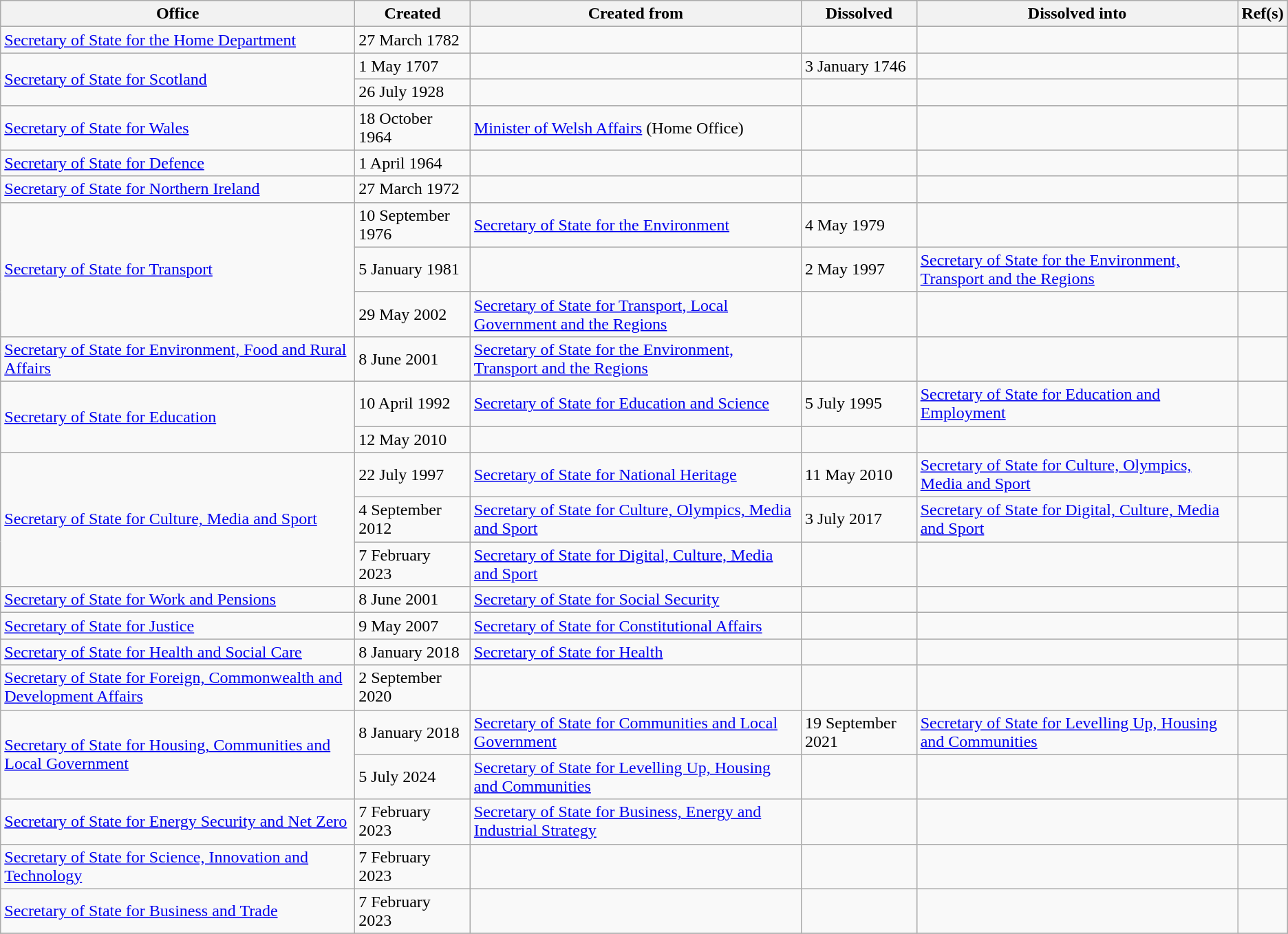<table class="sortable wikitable">
<tr>
<th>Office</th>
<th>Created</th>
<th>Created from</th>
<th>Dissolved</th>
<th>Dissolved into</th>
<th>Ref(s)</th>
</tr>
<tr>
<td><a href='#'>Secretary of State for the Home Department</a></td>
<td>27 March 1782</td>
<td></td>
<td></td>
<td></td>
<td></td>
</tr>
<tr>
<td rowspan=2><a href='#'>Secretary of State for Scotland</a></td>
<td>1 May 1707</td>
<td></td>
<td>3 January 1746</td>
<td></td>
<td></td>
</tr>
<tr>
<td>26 July 1928</td>
<td></td>
<td></td>
<td></td>
<td></td>
</tr>
<tr>
<td><a href='#'>Secretary of State for Wales</a></td>
<td>18 October 1964</td>
<td><a href='#'>Minister of Welsh Affairs</a> (Home Office)</td>
<td></td>
<td></td>
<td></td>
</tr>
<tr>
<td><a href='#'>Secretary of State for Defence</a></td>
<td>1 April 1964</td>
<td></td>
<td></td>
<td></td>
<td></td>
</tr>
<tr>
<td><a href='#'>Secretary of State for Northern Ireland</a></td>
<td>27 March 1972</td>
<td></td>
<td></td>
<td></td>
<td></td>
</tr>
<tr>
<td rowspan=3><a href='#'>Secretary of State for Transport</a></td>
<td>10 September 1976</td>
<td><a href='#'>Secretary of State for the Environment</a></td>
<td>4 May 1979</td>
<td></td>
<td></td>
</tr>
<tr>
<td>5 January 1981</td>
<td></td>
<td>2 May 1997</td>
<td><a href='#'>Secretary of State for the Environment, Transport and the Regions</a></td>
<td></td>
</tr>
<tr>
<td>29 May 2002</td>
<td><a href='#'>Secretary of State for Transport, Local Government and the Regions</a></td>
<td></td>
<td></td>
<td></td>
</tr>
<tr>
<td><a href='#'>Secretary of State for Environment, Food and Rural Affairs</a></td>
<td>8 June 2001</td>
<td><a href='#'>Secretary of State for the Environment, Transport and the Regions</a></td>
<td></td>
<td></td>
<td></td>
</tr>
<tr>
<td rowspan=2><a href='#'>Secretary of State for Education</a></td>
<td>10 April 1992</td>
<td><a href='#'>Secretary of State for Education and Science</a></td>
<td>5 July 1995</td>
<td><a href='#'>Secretary of State for Education and Employment</a></td>
<td></td>
</tr>
<tr>
<td>12 May 2010</td>
<td></td>
<td></td>
<td></td>
<td></td>
</tr>
<tr>
<td rowspan=3><a href='#'>Secretary of State for Culture, Media and Sport</a></td>
<td>22 July 1997</td>
<td><a href='#'>Secretary of State for National Heritage</a></td>
<td>11 May 2010</td>
<td><a href='#'>Secretary of State for Culture, Olympics, Media and Sport</a></td>
<td></td>
</tr>
<tr>
<td>4 September 2012</td>
<td><a href='#'>Secretary of State for Culture, Olympics, Media and Sport</a></td>
<td>3 July 2017</td>
<td><a href='#'>Secretary of State for Digital, Culture, Media and Sport</a></td>
<td></td>
</tr>
<tr>
<td>7 February 2023</td>
<td><a href='#'>Secretary of State for Digital, Culture, Media and Sport</a></td>
<td></td>
<td></td>
<td></td>
</tr>
<tr>
<td><a href='#'>Secretary of State for Work and Pensions</a></td>
<td>8 June 2001</td>
<td><a href='#'>Secretary of State for Social Security</a></td>
<td></td>
<td></td>
<td></td>
</tr>
<tr>
<td><a href='#'>Secretary of State for Justice</a></td>
<td>9 May 2007</td>
<td><a href='#'>Secretary of State for Constitutional Affairs</a></td>
<td></td>
<td></td>
<td></td>
</tr>
<tr>
<td><a href='#'>Secretary of State for Health and Social Care</a></td>
<td>8 January 2018</td>
<td><a href='#'>Secretary of State for Health</a></td>
<td></td>
<td></td>
<td></td>
</tr>
<tr>
<td><a href='#'>Secretary of State for Foreign, Commonwealth and Development Affairs</a></td>
<td>2 September 2020</td>
<td></td>
<td></td>
<td></td>
<td></td>
</tr>
<tr>
<td rowspan=2><a href='#'>Secretary of State for Housing, Communities and Local Government</a></td>
<td>8 January 2018</td>
<td><a href='#'>Secretary of State for Communities and Local Government</a></td>
<td>19 September 2021</td>
<td><a href='#'>Secretary of State for Levelling Up, Housing and Communities</a></td>
<td></td>
</tr>
<tr>
<td>5 July 2024</td>
<td><a href='#'>Secretary of State for Levelling Up, Housing and Communities</a></td>
<td></td>
<td></td>
<td></td>
</tr>
<tr>
<td><a href='#'>Secretary of State for Energy Security and Net Zero</a></td>
<td>7 February 2023</td>
<td><a href='#'>Secretary of State for Business, Energy and Industrial Strategy</a></td>
<td></td>
<td></td>
<td></td>
</tr>
<tr>
<td><a href='#'>Secretary of State for Science, Innovation and Technology</a></td>
<td>7 February 2023</td>
<td></td>
<td></td>
<td></td>
<td></td>
</tr>
<tr>
<td><a href='#'>Secretary of State for Business and Trade</a></td>
<td>7 February 2023</td>
<td></td>
<td></td>
<td></td>
<td></td>
</tr>
<tr>
</tr>
</table>
